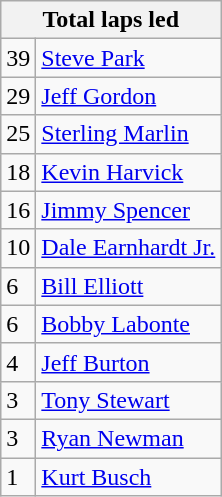<table class="wikitable">
<tr>
<th colspan=2>Total laps led</th>
</tr>
<tr>
<td>39</td>
<td><a href='#'>Steve Park</a></td>
</tr>
<tr>
<td>29</td>
<td><a href='#'>Jeff Gordon</a></td>
</tr>
<tr>
<td>25</td>
<td><a href='#'>Sterling Marlin</a></td>
</tr>
<tr>
<td>18</td>
<td><a href='#'>Kevin Harvick</a></td>
</tr>
<tr>
<td>16</td>
<td><a href='#'>Jimmy Spencer</a></td>
</tr>
<tr>
<td>10</td>
<td><a href='#'>Dale Earnhardt Jr.</a></td>
</tr>
<tr>
<td>6</td>
<td><a href='#'>Bill Elliott</a></td>
</tr>
<tr>
<td>6</td>
<td><a href='#'>Bobby Labonte</a></td>
</tr>
<tr>
<td>4</td>
<td><a href='#'>Jeff Burton</a></td>
</tr>
<tr>
<td>3</td>
<td><a href='#'>Tony Stewart</a></td>
</tr>
<tr>
<td>3</td>
<td><a href='#'>Ryan Newman</a></td>
</tr>
<tr>
<td>1</td>
<td><a href='#'>Kurt Busch</a></td>
</tr>
</table>
